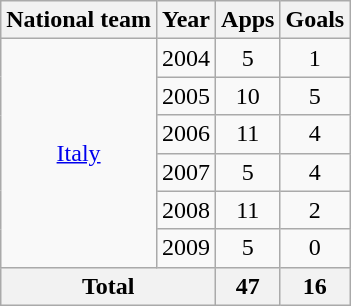<table class="wikitable" style="text-align:center">
<tr>
<th>National team</th>
<th>Year</th>
<th>Apps</th>
<th>Goals</th>
</tr>
<tr>
<td rowspan="6"><a href='#'>Italy</a></td>
<td>2004</td>
<td>5</td>
<td>1</td>
</tr>
<tr>
<td>2005</td>
<td>10</td>
<td>5</td>
</tr>
<tr>
<td>2006</td>
<td>11</td>
<td>4</td>
</tr>
<tr>
<td>2007</td>
<td>5</td>
<td>4</td>
</tr>
<tr>
<td>2008</td>
<td>11</td>
<td>2</td>
</tr>
<tr>
<td>2009</td>
<td>5</td>
<td>0</td>
</tr>
<tr>
<th colspan="2">Total</th>
<th>47</th>
<th>16</th>
</tr>
</table>
